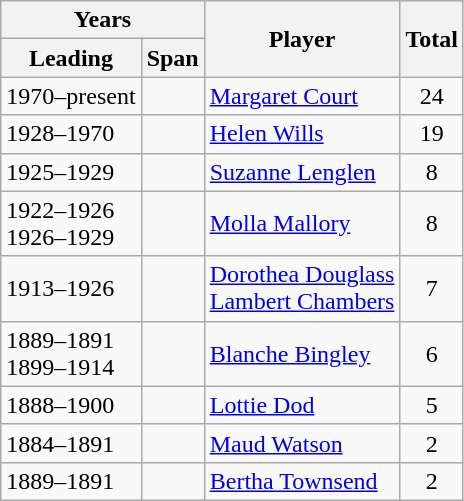<table class="wikitable sortable" style="display:inline-table;">
<tr>
<th colspan="2" scope="col">Years</th>
<th rowspan="2" scope="col">Player</th>
<th rowspan="2" scope="col">Total</th>
</tr>
<tr>
<th scope="col">Leading</th>
<th scope="col">Span</th>
</tr>
<tr>
<td>1970–present</td>
<td style="text-align:center"></td>
<td> <a href='#'>Margaret Court</a></td>
<td style="text-align:center">24</td>
</tr>
<tr>
<td>1928–1970</td>
<td style="text-align:center"></td>
<td> <a href='#'>Helen Wills</a></td>
<td style="text-align:center">19</td>
</tr>
<tr>
<td>1925–1929</td>
<td style="text-align:center"></td>
<td> <a href='#'>Suzanne Lenglen</a></td>
<td style="text-align:center">8</td>
</tr>
<tr>
<td>1922–1926<br>1926–1929</td>
<td style="text-align:center"></td>
<td> <a href='#'>Molla Mallory</a></td>
<td style="text-align:center">8</td>
</tr>
<tr>
<td>1913–1926</td>
<td style="text-align:center"></td>
<td> <a href='#'>Dorothea Douglass <br> Lambert Chambers</a></td>
<td style="text-align:center">7</td>
</tr>
<tr>
<td>1889–1891<br>1899–1914</td>
<td style="text-align:center"></td>
<td> <a href='#'>Blanche Bingley</a></td>
<td style="text-align:center">6</td>
</tr>
<tr>
<td>1888–1900</td>
<td style="text-align:center"></td>
<td> <a href='#'>Lottie Dod</a></td>
<td style="text-align:center">5</td>
</tr>
<tr>
<td>1884–1891</td>
<td style="text-align:center"></td>
<td> <a href='#'>Maud Watson</a></td>
<td style="text-align:center">2</td>
</tr>
<tr>
<td>1889–1891</td>
<td style="text-align:center"></td>
<td> <a href='#'>Bertha Townsend</a></td>
<td style="text-align:center">2</td>
</tr>
</table>
